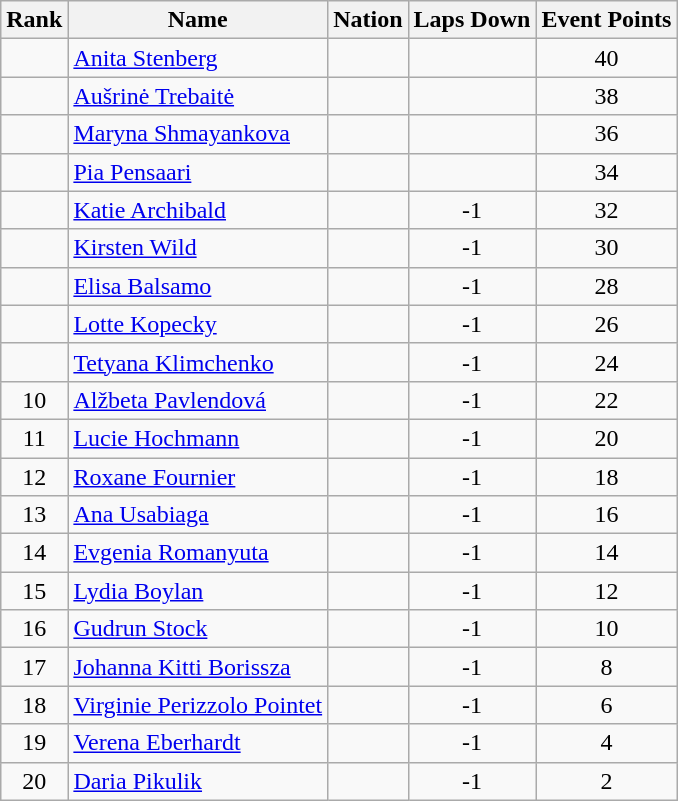<table class="wikitable sortable" style="text-align:center">
<tr>
<th>Rank</th>
<th>Name</th>
<th>Nation</th>
<th>Laps Down</th>
<th>Event Points</th>
</tr>
<tr>
<td></td>
<td align=left><a href='#'>Anita Stenberg</a></td>
<td align=left></td>
<td></td>
<td>40</td>
</tr>
<tr>
<td></td>
<td align=left><a href='#'>Aušrinė Trebaitė</a></td>
<td align=left></td>
<td></td>
<td>38</td>
</tr>
<tr>
<td></td>
<td align=left><a href='#'>Maryna Shmayankova</a></td>
<td align=left></td>
<td></td>
<td>36</td>
</tr>
<tr>
<td></td>
<td align=left><a href='#'>Pia Pensaari</a></td>
<td align=left></td>
<td></td>
<td>34</td>
</tr>
<tr>
<td></td>
<td align=left><a href='#'>Katie Archibald</a></td>
<td align=left></td>
<td>-1</td>
<td>32</td>
</tr>
<tr>
<td></td>
<td align=left><a href='#'>Kirsten Wild</a></td>
<td align=left></td>
<td>-1</td>
<td>30</td>
</tr>
<tr>
<td></td>
<td align=left><a href='#'>Elisa Balsamo</a></td>
<td align=left></td>
<td>-1</td>
<td>28</td>
</tr>
<tr>
<td></td>
<td align=left><a href='#'>Lotte Kopecky</a></td>
<td align=left></td>
<td>-1</td>
<td>26</td>
</tr>
<tr>
<td></td>
<td align=left><a href='#'>Tetyana Klimchenko</a></td>
<td align=left></td>
<td>-1</td>
<td>24</td>
</tr>
<tr>
<td>10</td>
<td align=left><a href='#'>Alžbeta Pavlendová</a></td>
<td align=left></td>
<td>-1</td>
<td>22</td>
</tr>
<tr>
<td>11</td>
<td align=left><a href='#'>Lucie Hochmann</a></td>
<td align=left></td>
<td>-1</td>
<td>20</td>
</tr>
<tr>
<td>12</td>
<td align=left><a href='#'>Roxane Fournier</a></td>
<td align=left></td>
<td>-1</td>
<td>18</td>
</tr>
<tr>
<td>13</td>
<td align=left><a href='#'>Ana Usabiaga</a></td>
<td align=left></td>
<td>-1</td>
<td>16</td>
</tr>
<tr>
<td>14</td>
<td align=left><a href='#'>Evgenia Romanyuta</a></td>
<td align=left></td>
<td>-1</td>
<td>14</td>
</tr>
<tr>
<td>15</td>
<td align=left><a href='#'>Lydia Boylan</a></td>
<td align=left></td>
<td>-1</td>
<td>12</td>
</tr>
<tr>
<td>16</td>
<td align=left><a href='#'>Gudrun Stock</a></td>
<td align=left></td>
<td>-1</td>
<td>10</td>
</tr>
<tr>
<td>17</td>
<td align=left><a href='#'>Johanna Kitti Borissza</a></td>
<td align=left></td>
<td>-1</td>
<td>8</td>
</tr>
<tr>
<td>18</td>
<td align=left><a href='#'>Virginie Perizzolo Pointet</a></td>
<td align=left></td>
<td>-1</td>
<td>6</td>
</tr>
<tr>
<td>19</td>
<td align=left><a href='#'>Verena Eberhardt</a></td>
<td align=left></td>
<td>-1</td>
<td>4</td>
</tr>
<tr>
<td>20</td>
<td align=left><a href='#'>Daria Pikulik</a></td>
<td align=left></td>
<td>-1</td>
<td>2</td>
</tr>
</table>
